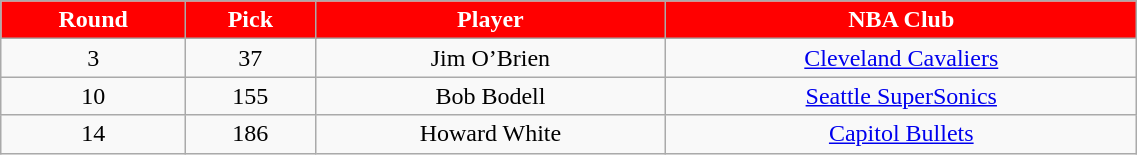<table class="wikitable" width="60%">
<tr align="center"  style="background:red;color:white;">
<td><strong>Round</strong></td>
<td><strong>Pick</strong></td>
<td><strong>Player</strong></td>
<td><strong>NBA Club</strong></td>
</tr>
<tr align="center" bgcolor="">
<td>3</td>
<td>37</td>
<td>Jim O’Brien</td>
<td><a href='#'>Cleveland Cavaliers</a></td>
</tr>
<tr align="center" bgcolor="">
<td>10</td>
<td>155</td>
<td>Bob Bodell</td>
<td><a href='#'>Seattle SuperSonics</a></td>
</tr>
<tr align="center" bgcolor="">
<td>14</td>
<td>186</td>
<td>Howard White</td>
<td><a href='#'>Capitol Bullets</a></td>
</tr>
</table>
